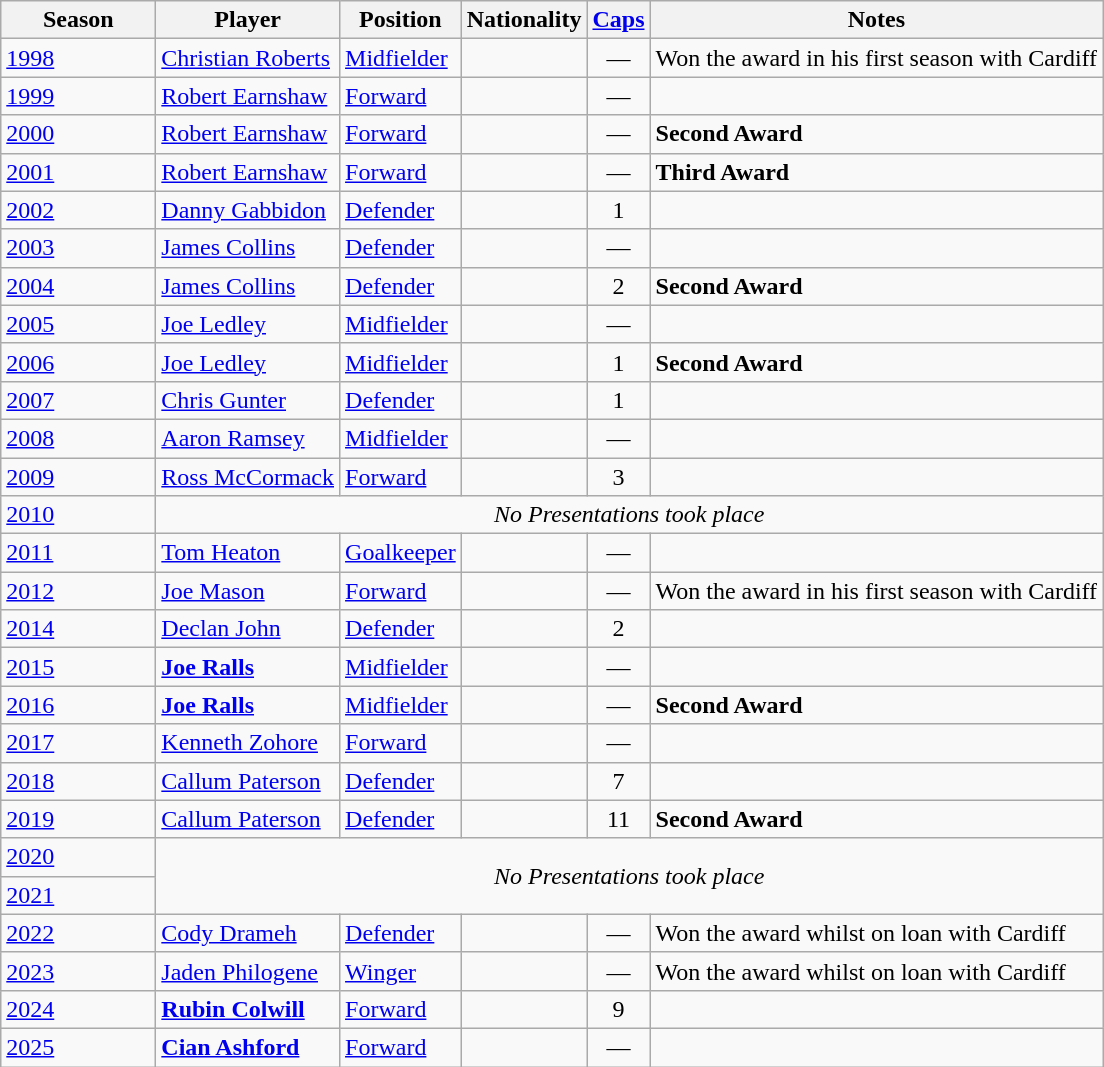<table class="wikitable sortable" style="text-align: left;">
<tr>
<th style="width:6em">Season</th>
<th>Player</th>
<th>Position</th>
<th>Nationality</th>
<th><a href='#'>Caps</a></th>
<th class="unsortable">Notes</th>
</tr>
<tr>
<td><a href='#'>1998</a></td>
<td><a href='#'>Christian Roberts</a></td>
<td><a href='#'>Midfielder</a></td>
<td></td>
<td align=center>—</td>
<td>Won the award in his first season with Cardiff</td>
</tr>
<tr>
<td><a href='#'>1999</a></td>
<td><a href='#'>Robert Earnshaw</a></td>
<td><a href='#'>Forward</a></td>
<td></td>
<td align=center>—</td>
<td></td>
</tr>
<tr>
<td><a href='#'>2000</a></td>
<td><a href='#'>Robert Earnshaw</a></td>
<td><a href='#'>Forward</a></td>
<td></td>
<td align=center>—</td>
<td><strong>Second Award</strong></td>
</tr>
<tr>
<td><a href='#'>2001</a></td>
<td><a href='#'>Robert Earnshaw</a></td>
<td><a href='#'>Forward</a></td>
<td></td>
<td align=center>—</td>
<td><strong>Third Award</strong></td>
</tr>
<tr>
<td><a href='#'>2002</a></td>
<td><a href='#'>Danny Gabbidon</a></td>
<td><a href='#'>Defender</a></td>
<td></td>
<td align=center>1</td>
<td></td>
</tr>
<tr>
<td><a href='#'>2003</a></td>
<td><a href='#'>James Collins</a></td>
<td><a href='#'>Defender</a></td>
<td></td>
<td align=center>—</td>
<td></td>
</tr>
<tr>
<td><a href='#'>2004</a></td>
<td><a href='#'>James Collins</a></td>
<td><a href='#'>Defender</a></td>
<td></td>
<td align=center>2</td>
<td><strong>Second Award</strong></td>
</tr>
<tr>
<td><a href='#'>2005</a></td>
<td><a href='#'>Joe Ledley</a></td>
<td><a href='#'>Midfielder</a></td>
<td></td>
<td align=center>—</td>
<td></td>
</tr>
<tr>
<td><a href='#'>2006</a></td>
<td><a href='#'>Joe Ledley</a></td>
<td><a href='#'>Midfielder</a></td>
<td></td>
<td align=center>1</td>
<td><strong>Second Award</strong></td>
</tr>
<tr>
<td><a href='#'>2007</a></td>
<td><a href='#'>Chris Gunter</a></td>
<td><a href='#'>Defender</a></td>
<td></td>
<td align=center>1</td>
<td></td>
</tr>
<tr>
<td><a href='#'>2008</a></td>
<td><a href='#'>Aaron Ramsey</a></td>
<td><a href='#'>Midfielder</a></td>
<td></td>
<td align=center>—</td>
<td></td>
</tr>
<tr>
<td><a href='#'>2009</a></td>
<td><a href='#'>Ross McCormack</a></td>
<td><a href='#'>Forward</a></td>
<td></td>
<td align=center>3</td>
<td></td>
</tr>
<tr>
<td><a href='#'>2010</a></td>
<td colspan="5" align=center><em>No Presentations took place</em></td>
</tr>
<tr>
<td><a href='#'>2011</a></td>
<td><a href='#'>Tom Heaton</a></td>
<td><a href='#'>Goalkeeper</a></td>
<td></td>
<td align=center>—</td>
<td></td>
</tr>
<tr>
<td><a href='#'>2012</a></td>
<td><a href='#'>Joe Mason</a></td>
<td><a href='#'>Forward</a></td>
<td></td>
<td align=center>—</td>
<td>Won the award in his first season with Cardiff</td>
</tr>
<tr>
<td><a href='#'>2014</a></td>
<td><a href='#'>Declan John</a></td>
<td><a href='#'>Defender</a></td>
<td></td>
<td align=center>2</td>
<td></td>
</tr>
<tr>
<td><a href='#'>2015</a></td>
<td><strong><a href='#'>Joe Ralls</a></strong></td>
<td><a href='#'>Midfielder</a></td>
<td></td>
<td align=center>—</td>
<td></td>
</tr>
<tr>
<td><a href='#'>2016</a></td>
<td><strong><a href='#'>Joe Ralls</a></strong></td>
<td><a href='#'>Midfielder</a></td>
<td></td>
<td align=center>—</td>
<td><strong>Second Award</strong></td>
</tr>
<tr>
<td><a href='#'>2017</a></td>
<td><a href='#'>Kenneth Zohore</a></td>
<td><a href='#'>Forward</a></td>
<td></td>
<td align=center>—</td>
<td></td>
</tr>
<tr>
<td><a href='#'>2018</a></td>
<td><a href='#'>Callum Paterson</a></td>
<td><a href='#'>Defender</a></td>
<td></td>
<td align=center>7</td>
<td></td>
</tr>
<tr>
<td><a href='#'>2019</a></td>
<td><a href='#'>Callum Paterson</a></td>
<td><a href='#'>Defender</a></td>
<td></td>
<td align=center>11</td>
<td><strong>Second Award</strong></td>
</tr>
<tr>
<td><a href='#'>2020</a></td>
<td colspan="5" rowspan="2" align=center><em>No Presentations took place</em></td>
</tr>
<tr>
<td><a href='#'>2021</a></td>
</tr>
<tr>
<td><a href='#'>2022</a></td>
<td><a href='#'>Cody Drameh</a></td>
<td><a href='#'>Defender</a></td>
<td></td>
<td align=center>—</td>
<td>Won the award whilst on loan with Cardiff</td>
</tr>
<tr>
<td><a href='#'>2023</a></td>
<td><a href='#'>Jaden Philogene</a></td>
<td><a href='#'>Winger</a></td>
<td></td>
<td align=center>—</td>
<td>Won the award whilst on loan with Cardiff</td>
</tr>
<tr>
<td><a href='#'>2024</a></td>
<td><strong><a href='#'>Rubin Colwill</a></strong></td>
<td><a href='#'>Forward</a></td>
<td></td>
<td align=center>9</td>
</tr>
<tr>
<td><a href='#'>2025</a></td>
<td><strong><a href='#'>Cian Ashford</a></strong></td>
<td><a href='#'>Forward</a></td>
<td></td>
<td align=center>—</td>
<td></td>
</tr>
</table>
